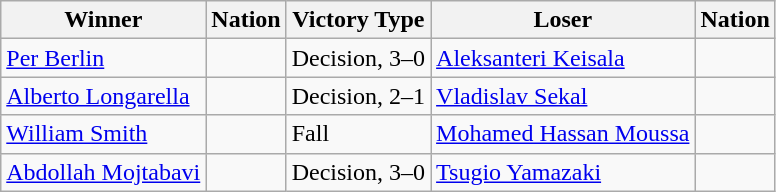<table class="wikitable sortable" style="text-align:left;">
<tr>
<th>Winner</th>
<th>Nation</th>
<th>Victory Type</th>
<th>Loser</th>
<th>Nation</th>
</tr>
<tr>
<td><a href='#'>Per Berlin</a></td>
<td></td>
<td>Decision, 3–0</td>
<td><a href='#'>Aleksanteri Keisala</a></td>
<td></td>
</tr>
<tr>
<td><a href='#'>Alberto Longarella</a></td>
<td></td>
<td>Decision, 2–1</td>
<td><a href='#'>Vladislav Sekal</a></td>
<td></td>
</tr>
<tr>
<td><a href='#'>William Smith</a></td>
<td></td>
<td>Fall</td>
<td><a href='#'>Mohamed Hassan Moussa</a></td>
<td></td>
</tr>
<tr>
<td><a href='#'>Abdollah Mojtabavi</a></td>
<td></td>
<td>Decision, 3–0</td>
<td><a href='#'>Tsugio Yamazaki</a></td>
<td></td>
</tr>
</table>
